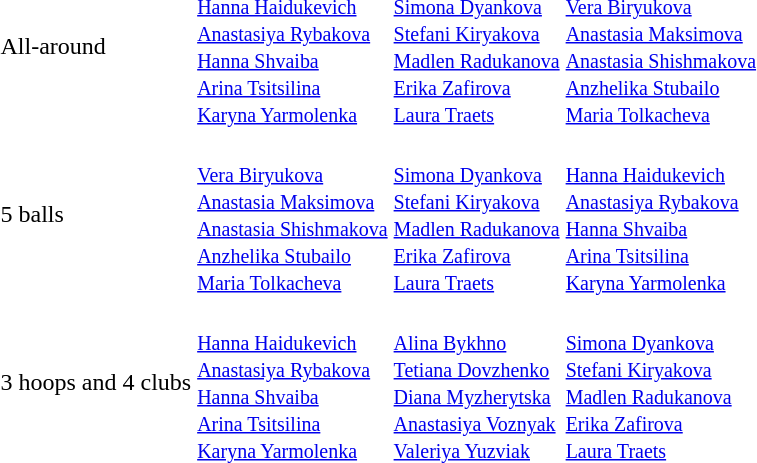<table>
<tr>
<td>All-around<br></td>
<td><br><small><a href='#'>Hanna Haidukevich</a><br><a href='#'>Anastasiya Rybakova</a><br><a href='#'>Hanna Shvaiba</a><br><a href='#'>Arina Tsitsilina</a><br><a href='#'>Karyna Yarmolenka</a></small></td>
<td><br><small><a href='#'>Simona Dyankova</a><br><a href='#'>Stefani Kiryakova</a><br><a href='#'>Madlen Radukanova</a><br><a href='#'>Erika Zafirova</a><br><a href='#'>Laura Traets</a></small></td>
<td><br><small><a href='#'>Vera Biryukova</a><br><a href='#'>Anastasia Maksimova</a><br><a href='#'>Anastasia Shishmakova</a><br><a href='#'>Anzhelika Stubailo</a><br><a href='#'>Maria Tolkacheva</a></small></td>
</tr>
<tr>
<td>5 balls<br></td>
<td><br><small><a href='#'>Vera Biryukova</a><br><a href='#'>Anastasia Maksimova</a><br><a href='#'>Anastasia Shishmakova</a><br><a href='#'>Anzhelika Stubailo</a><br><a href='#'>Maria Tolkacheva</a></small></td>
<td><br><small><a href='#'>Simona Dyankova</a><br><a href='#'>Stefani Kiryakova</a><br><a href='#'>Madlen Radukanova</a><br><a href='#'>Erika Zafirova</a><br><a href='#'>Laura Traets</a></small></td>
<td><br><small><a href='#'>Hanna Haidukevich</a><br><a href='#'>Anastasiya Rybakova</a><br><a href='#'>Hanna Shvaiba</a><br><a href='#'>Arina Tsitsilina</a><br><a href='#'>Karyna Yarmolenka</a></small></td>
</tr>
<tr>
<td>3 hoops and 4 clubs<br></td>
<td><br><small><a href='#'>Hanna Haidukevich</a><br><a href='#'>Anastasiya Rybakova</a><br><a href='#'>Hanna Shvaiba</a><br><a href='#'>Arina Tsitsilina</a><br><a href='#'>Karyna Yarmolenka</a></small></td>
<td><br><small><a href='#'>Alina Bykhno</a><br><a href='#'>Tetiana Dovzhenko</a><br><a href='#'>Diana Myzherytska</a><br><a href='#'>Anastasiya Voznyak</a><br><a href='#'>Valeriya Yuzviak</a></small></td>
<td><br><small><a href='#'>Simona Dyankova</a><br><a href='#'>Stefani Kiryakova</a><br><a href='#'>Madlen Radukanova</a><br><a href='#'>Erika Zafirova</a><br><a href='#'>Laura Traets</a></small></td>
</tr>
</table>
